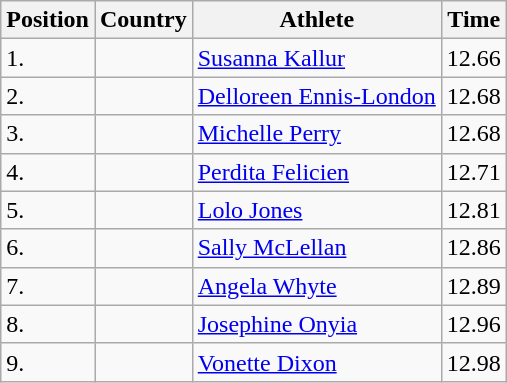<table class="wikitable">
<tr>
<th>Position</th>
<th>Country</th>
<th>Athlete</th>
<th>Time</th>
</tr>
<tr>
<td>1.</td>
<td></td>
<td><a href='#'>Susanna Kallur</a></td>
<td>12.66</td>
</tr>
<tr>
<td>2.</td>
<td></td>
<td><a href='#'>Delloreen Ennis-London</a></td>
<td>12.68</td>
</tr>
<tr>
<td>3.</td>
<td></td>
<td><a href='#'>Michelle Perry</a></td>
<td>12.68</td>
</tr>
<tr>
<td>4.</td>
<td></td>
<td><a href='#'>Perdita Felicien</a></td>
<td>12.71</td>
</tr>
<tr>
<td>5.</td>
<td></td>
<td><a href='#'>Lolo Jones</a></td>
<td>12.81</td>
</tr>
<tr>
<td>6.</td>
<td></td>
<td><a href='#'>Sally McLellan</a></td>
<td>12.86</td>
</tr>
<tr>
<td>7.</td>
<td></td>
<td><a href='#'>Angela Whyte</a></td>
<td>12.89</td>
</tr>
<tr>
<td>8.</td>
<td></td>
<td><a href='#'>Josephine Onyia</a></td>
<td>12.96</td>
</tr>
<tr>
<td>9.</td>
<td></td>
<td><a href='#'>Vonette Dixon</a></td>
<td>12.98</td>
</tr>
</table>
